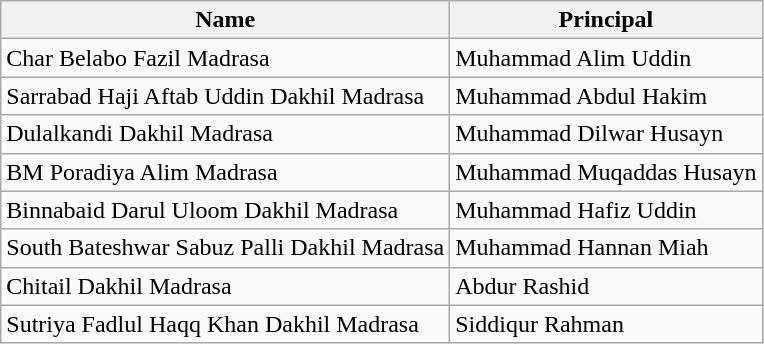<table class="wikitable">
<tr>
<th>Name</th>
<th>Principal</th>
</tr>
<tr>
<td>Char Belabo Fazil Madrasa</td>
<td>Muhammad Alim Uddin</td>
</tr>
<tr>
<td>Sarrabad Haji Aftab Uddin Dakhil Madrasa</td>
<td>Muhammad Abdul Hakim</td>
</tr>
<tr>
<td>Dulalkandi Dakhil Madrasa</td>
<td>Muhammad Dilwar Husayn</td>
</tr>
<tr>
<td>BM Poradiya Alim Madrasa</td>
<td>Muhammad Muqaddas Husayn</td>
</tr>
<tr>
<td>Binnabaid Darul Uloom Dakhil Madrasa</td>
<td>Muhammad Hafiz Uddin</td>
</tr>
<tr>
<td>South Bateshwar Sabuz Palli Dakhil Madrasa</td>
<td>Muhammad Hannan Miah</td>
</tr>
<tr>
<td>Chitail Dakhil Madrasa</td>
<td>Abdur Rashid</td>
</tr>
<tr>
<td>Sutriya Fadlul Haqq Khan Dakhil Madrasa</td>
<td>Siddiqur Rahman</td>
</tr>
</table>
